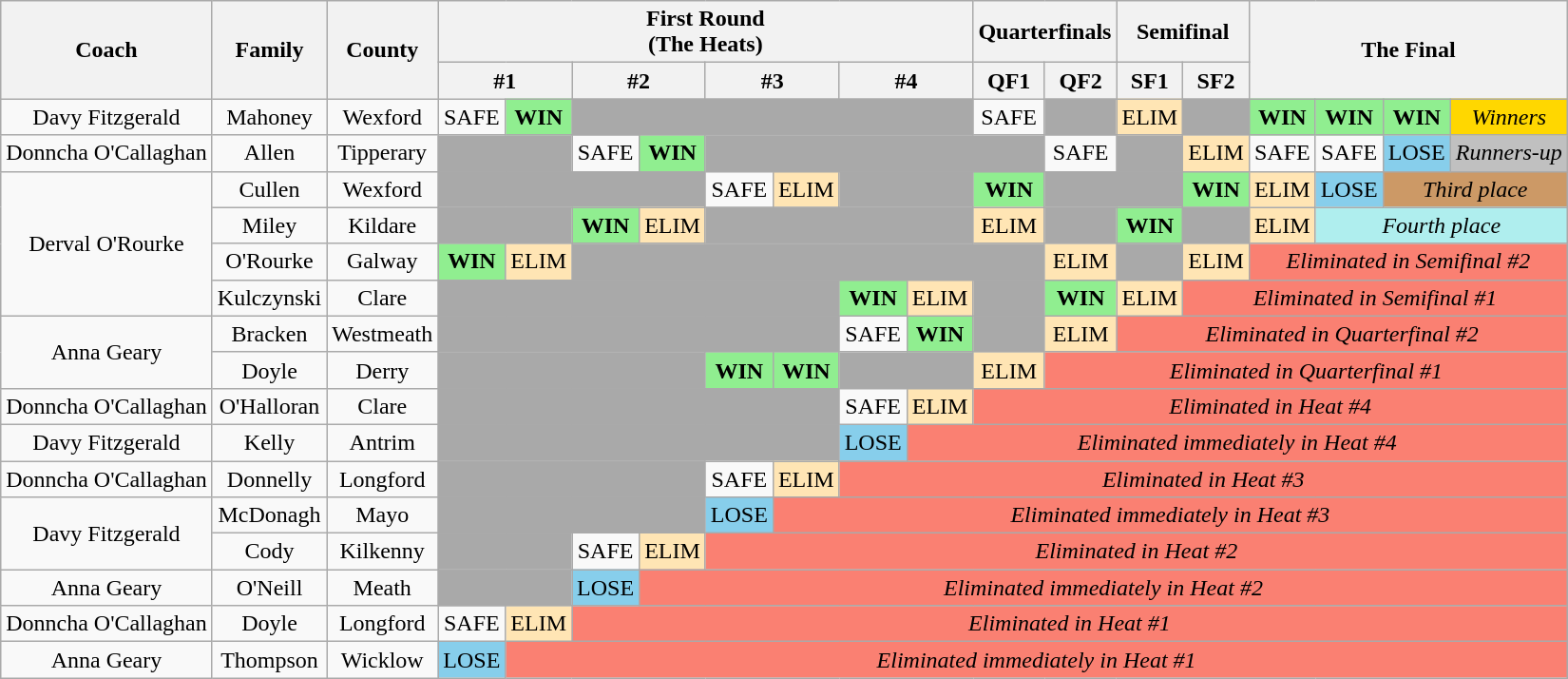<table class="wikitable sortable" style="margin: auto; text-align: center;">
<tr>
<th rowspan="2">Coach</th>
<th rowspan="2">Family</th>
<th rowspan="2">County</th>
<th colspan="8"><strong>First Round<br>(The Heats)</strong></th>
<th colspan="2"><strong>Quarterfinals</strong></th>
<th colspan="2"><strong>Semifinal</strong></th>
<th colspan="4" rowspan="2"><strong>The Final</strong></th>
</tr>
<tr>
<th colspan="2"><strong>#1</strong></th>
<th colspan="2"><strong>#2</strong></th>
<th colspan="2"><strong>#3</strong></th>
<th colspan="2"><strong>#4</strong></th>
<th><strong>QF1</strong></th>
<th><strong>QF2</strong></th>
<th>SF1</th>
<th>SF2</th>
</tr>
<tr>
<td>Davy Fitzgerald</td>
<td>Mahoney</td>
<td>Wexford</td>
<td>SAFE</td>
<td bgcolor="lightgreen"><strong>WIN</strong></td>
<td colspan="6" bgcolor="darkgray"></td>
<td>SAFE</td>
<td colspan="1" bgcolor="darkgray"></td>
<td style="background:#ffe5b4;">ELIM</td>
<td colspan="1" bgcolor="darkgray"></td>
<td bgcolor="lightgreen"><strong>WIN</strong></td>
<td bgcolor="lightgreen"><strong>WIN</strong></td>
<td bgcolor="lightgreen"><strong>WIN</strong></td>
<td style="background:gold;"><em>Winners</em></td>
</tr>
<tr>
<td>Donncha O'Callaghan</td>
<td>Allen</td>
<td>Tipperary</td>
<td colspan="2" bgcolor="darkgray"></td>
<td>SAFE</td>
<td bgcolor="lightgreen"><strong>WIN</strong></td>
<td colspan="5" bgcolor="darkgray"></td>
<td>SAFE</td>
<td colspan="1" bgcolor="darkgray"></td>
<td style="background:#ffe5b4;">ELIM</td>
<td>SAFE</td>
<td>SAFE</td>
<td style="background:#87ceeb">LOSE</td>
<td style="background:silver;"><em>Runners-up</em></td>
</tr>
<tr>
<td rowspan="4">Derval O'Rourke</td>
<td>Cullen</td>
<td>Wexford</td>
<td colspan="4" bgcolor="darkgray"></td>
<td>SAFE</td>
<td style="background:#ffe5b4;">ELIM</td>
<td colspan="2" bgcolor="darkgray"></td>
<td bgcolor="lightgreen"><strong>WIN</strong></td>
<td colspan="2" bgcolor="darkgray"></td>
<td bgcolor="lightgreen"><strong>WIN</strong></td>
<td style="background:#ffe5b4;">ELIM</td>
<td style="background:#87ceeb">LOSE</td>
<td colspan="2" style="background:#c96;"><em>Third place</em></td>
</tr>
<tr>
<td>Miley</td>
<td>Kildare</td>
<td colspan="2" bgcolor="darkgray"></td>
<td bgcolor="lightgreen"><strong>WIN</strong></td>
<td style="background:#ffe5b4;">ELIM</td>
<td colspan="4" bgcolor="darkgray"></td>
<td style="background:#ffe5b4;">ELIM</td>
<td colspan="1" bgcolor="darkgray"></td>
<td bgcolor="lightgreen"><strong>WIN</strong></td>
<td bgcolor="darkgray" colspan="1"></td>
<td style="background:#ffe5b4;">ELIM</td>
<td colspan="3" style="background:#afeeee"><em>Fourth place</em></td>
</tr>
<tr>
<td>O'Rourke</td>
<td>Galway</td>
<td bgcolor="lightgreen"><strong>WIN</strong></td>
<td style="background:#ffe5b4;">ELIM</td>
<td colspan="7" bgcolor="darkgray"></td>
<td style="background:#ffe5b4;">ELIM</td>
<td colspan="1" bgcolor="darkgray"></td>
<td style="background:#ffe5b4;">ELIM</td>
<td colspan="4" style="background:#FA8072;"><em>Eliminated in Semifinal #2</em></td>
</tr>
<tr>
<td>Kulczynski</td>
<td>Clare</td>
<td colspan="6" bgcolor="darkgray"></td>
<td bgcolor="lightgreen"><strong>WIN</strong></td>
<td style="background:#ffe5b4;">ELIM</td>
<td colspan="1" bgcolor="darkgray"></td>
<td bgcolor="lightgreen"><strong>WIN</strong></td>
<td style="background:#ffe5b4;">ELIM</td>
<td colspan="5" style="background:#FA8072;"><em>Eliminated in Semifinal #1</em></td>
</tr>
<tr>
<td rowspan="2">Anna Geary</td>
<td>Bracken</td>
<td>Westmeath</td>
<td bgcolor="darkgray" colspan="6"></td>
<td>SAFE</td>
<td bgcolor="lightgreen"><strong>WIN</strong></td>
<td bgcolor="darkgray" colspan="1"></td>
<td style="background:#ffe5b4;">ELIM</td>
<td colspan="6" style="background:#FA8072;"><em>Eliminated in Quarterfinal #2</em></td>
</tr>
<tr>
<td>Doyle</td>
<td>Derry</td>
<td bgcolor="darkgray" colspan="4"></td>
<td bgcolor="lightgreen"><strong>WIN</strong></td>
<td bgcolor="lightgreen"><strong>WIN</strong></td>
<td bgcolor="darkgray" colspan="2"></td>
<td style="background:#ffe5b4;">ELIM</td>
<td colspan="7" style="background:#FA8072;"><em>Eliminated in Quarterfinal #1</em></td>
</tr>
<tr>
<td>Donncha O'Callaghan</td>
<td>O'Halloran</td>
<td>Clare</td>
<td bgcolor="darkgray" colspan="6"></td>
<td>SAFE</td>
<td style="background:#ffe5b4;">ELIM</td>
<td colspan="8" style="background:#FA8072;"><em>Eliminated in Heat #4</em></td>
</tr>
<tr>
<td>Davy Fitzgerald</td>
<td>Kelly</td>
<td>Antrim</td>
<td bgcolor="darkgray" colspan="6"></td>
<td style="background:#87ceeb">LOSE</td>
<td colspan="9" style="background:#FA8072;"><em>Eliminated immediately in Heat #4</em></td>
</tr>
<tr>
<td>Donncha O'Callaghan</td>
<td>Donnelly</td>
<td>Longford</td>
<td bgcolor="darkgray" colspan="4"></td>
<td>SAFE</td>
<td style="background:#ffe5b4;">ELIM</td>
<td colspan="10" style="background:#FA8072;"><em>Eliminated in Heat #3</em></td>
</tr>
<tr>
<td rowspan="2">Davy Fitzgerald</td>
<td>McDonagh</td>
<td>Mayo</td>
<td bgcolor="darkgray" colspan="4"></td>
<td style="background:#87ceeb">LOSE</td>
<td colspan="11" style="background:#FA8072;"><em>Eliminated immediately in Heat #3</em></td>
</tr>
<tr>
<td>Cody</td>
<td>Kilkenny</td>
<td bgcolor="darkgray" colspan="2"></td>
<td>SAFE</td>
<td style="background:#ffe5b4;">ELIM</td>
<td colspan="12" style="background:#FA8072;"><em>Eliminated in Heat #2</em></td>
</tr>
<tr>
<td>Anna Geary</td>
<td>O'Neill</td>
<td>Meath</td>
<td bgcolor="darkgray" colspan="2"></td>
<td style="background:#87ceeb">LOSE</td>
<td colspan="13" style="background:#FA8072;"><em>Eliminated immediately in Heat #2</em></td>
</tr>
<tr>
<td>Donncha O'Callaghan</td>
<td>Doyle</td>
<td>Longford</td>
<td>SAFE</td>
<td style="background:#ffe5b4;">ELIM</td>
<td colspan="14" style="background:#FA8072;"><em>Eliminated in Heat #1</em></td>
</tr>
<tr>
<td>Anna Geary</td>
<td>Thompson</td>
<td>Wicklow</td>
<td style="background:#87ceeb">LOSE</td>
<td colspan="15" style="background:#FA8072;"><em>Eliminated immediately in Heat #1</em></td>
</tr>
</table>
